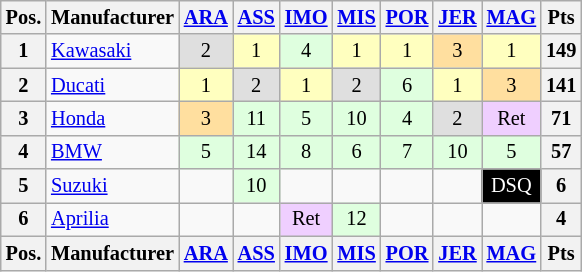<table class="wikitable" style="font-size: 85%; text-align: center">
<tr valign="top">
<th valign="middle">Pos.</th>
<th valign="middle">Manufacturer</th>
<th><a href='#'>ARA</a><br></th>
<th><a href='#'>ASS</a><br></th>
<th><a href='#'>IMO</a><br></th>
<th><a href='#'>MIS</a><br></th>
<th><a href='#'>POR</a><br></th>
<th><a href='#'>JER</a><br></th>
<th><a href='#'>MAG</a><br></th>
<th valign="middle">Pts</th>
</tr>
<tr>
<th>1</th>
<td align="left"> <a href='#'>Kawasaki</a></td>
<td style="background:#dfdfdf;">2</td>
<td style="background:#ffffbf;">1</td>
<td style="background:#dfffdf;">4</td>
<td style="background:#ffffbf;">1</td>
<td style="background:#ffffbf;">1</td>
<td style="background:#ffdf9f;">3</td>
<td style="background:#ffffbf;">1</td>
<th>149</th>
</tr>
<tr>
<th>2</th>
<td align="left"> <a href='#'>Ducati</a></td>
<td style="background:#ffffbf;">1</td>
<td style="background:#dfdfdf;">2</td>
<td style="background:#ffffbf;">1</td>
<td style="background:#dfdfdf;">2</td>
<td style="background:#dfffdf;">6</td>
<td style="background:#ffffbf;">1</td>
<td style="background:#ffdf9f;">3</td>
<th>141</th>
</tr>
<tr>
<th>3</th>
<td align="left"> <a href='#'>Honda</a></td>
<td style="background:#ffdf9f;">3</td>
<td style="background:#dfffdf;">11</td>
<td style="background:#dfffdf;">5</td>
<td style="background:#dfffdf;">10</td>
<td style="background:#dfffdf;">4</td>
<td style="background:#dfdfdf;">2</td>
<td style="background:#efcfff;">Ret</td>
<th>71</th>
</tr>
<tr>
<th>4</th>
<td align="left"> <a href='#'>BMW</a></td>
<td style="background:#dfffdf;">5</td>
<td style="background:#dfffdf;">14</td>
<td style="background:#dfffdf;">8</td>
<td style="background:#dfffdf;">6</td>
<td style="background:#dfffdf;">7</td>
<td style="background:#dfffdf;">10</td>
<td style="background:#dfffdf;">5</td>
<th>57</th>
</tr>
<tr>
<th>5</th>
<td align="left"> <a href='#'>Suzuki</a></td>
<td></td>
<td style="background:#dfffdf;">10</td>
<td></td>
<td></td>
<td></td>
<td></td>
<td style="background:#000000; color:white;">DSQ</td>
<th>6</th>
</tr>
<tr>
<th>6</th>
<td align="left"> <a href='#'>Aprilia</a></td>
<td></td>
<td></td>
<td style="background:#efcfff;">Ret</td>
<td style="background:#dfffdf;">12</td>
<td></td>
<td></td>
<td></td>
<th>4</th>
</tr>
<tr valign="top">
<th valign="middle">Pos.</th>
<th valign="middle">Manufacturer</th>
<th><a href='#'>ARA</a><br></th>
<th><a href='#'>ASS</a><br></th>
<th><a href='#'>IMO</a><br></th>
<th><a href='#'>MIS</a><br></th>
<th><a href='#'>POR</a><br></th>
<th><a href='#'>JER</a><br></th>
<th><a href='#'>MAG</a><br></th>
<th valign="middle">Pts</th>
</tr>
</table>
